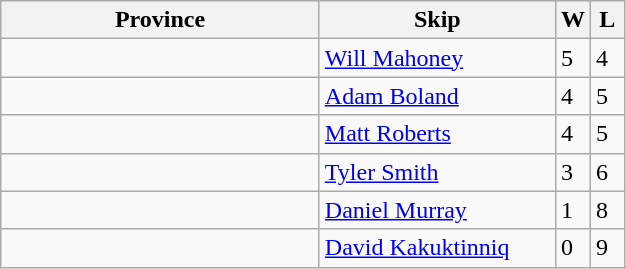<table class="wikitable">
<tr>
<th width=205>Province</th>
<th width=150>Skip</th>
<th width=15>W</th>
<th width=15>L</th>
</tr>
<tr>
<td></td>
<td><a href='#'>Will Mahoney</a></td>
<td>5</td>
<td>4</td>
</tr>
<tr>
<td></td>
<td><a href='#'>Adam Boland</a></td>
<td>4</td>
<td>5</td>
</tr>
<tr>
<td></td>
<td><a href='#'>Matt Roberts</a></td>
<td>4</td>
<td>5</td>
</tr>
<tr>
<td></td>
<td><a href='#'>Tyler Smith</a></td>
<td>3</td>
<td>6</td>
</tr>
<tr>
<td></td>
<td><a href='#'>Daniel Murray</a></td>
<td>1</td>
<td>8</td>
</tr>
<tr>
<td></td>
<td><a href='#'>David Kakuktinniq</a></td>
<td>0</td>
<td>9</td>
</tr>
</table>
